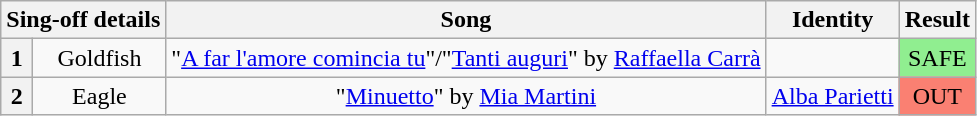<table class="wikitable plainrowheaders" style="text-align: center;">
<tr>
<th colspan="2">Sing-off details</th>
<th>Song</th>
<th>Identity</th>
<th>Result</th>
</tr>
<tr>
<th>1</th>
<td>Goldfish</td>
<td>"<a href='#'>A far l'amore comincia tu</a>"/"<a href='#'>Tanti auguri</a>" by <a href='#'>Raffaella Carrà</a></td>
<td></td>
<td bgcolor=lightgreen>SAFE</td>
</tr>
<tr>
<th>2</th>
<td>Eagle</td>
<td>"<a href='#'>Minuetto</a>" by <a href='#'>Mia Martini</a></td>
<td><a href='#'>Alba Parietti</a></td>
<td bgcolor=salmon>OUT</td>
</tr>
</table>
